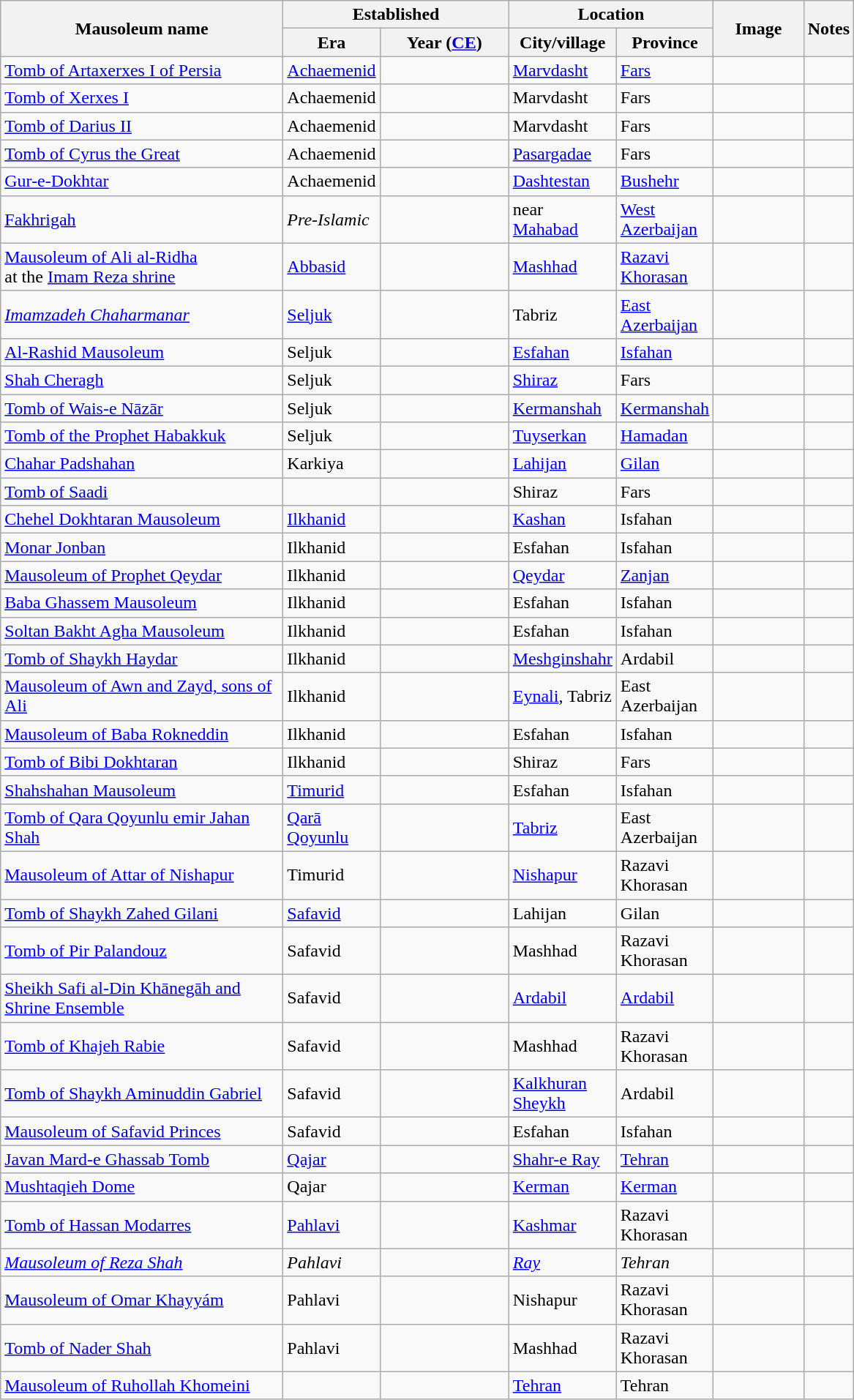<table class="wikitable sortable">
<tr>
<th rowspan=2 align=left width=250px>Mausoleum name</th>
<th colspan=2 scope="row">Established</th>
<th colspan=2 scope="row">Location</th>
<th rowspan=2 class=unsortable width=75px>Image</th>
<th rowspan=2 width=10px>Notes</th>
</tr>
<tr>
<th align=left width=50px>Era</th>
<th align=right width=110px>Year (<a href='#'>CE</a>)</th>
<th width=75px>City/village</th>
<th width=75px>Province</th>
</tr>
<tr>
<td><a href='#'>Tomb of Artaxerxes I of Persia</a></td>
<td><a href='#'>Achaemenid</a></td>
<td></td>
<td><a href='#'>Marvdasht</a></td>
<td><a href='#'>Fars</a></td>
<td></td>
<td></td>
</tr>
<tr>
<td><a href='#'>Tomb of Xerxes I</a></td>
<td>Achaemenid</td>
<td></td>
<td>Marvdasht</td>
<td>Fars</td>
<td></td>
<td></td>
</tr>
<tr>
<td><a href='#'>Tomb of Darius II</a></td>
<td>Achaemenid</td>
<td></td>
<td>Marvdasht</td>
<td>Fars</td>
<td></td>
<td></td>
</tr>
<tr>
<td><a href='#'>Tomb of Cyrus the Great</a></td>
<td>Achaemenid</td>
<td></td>
<td><a href='#'>Pasargadae</a></td>
<td>Fars</td>
<td></td>
<td></td>
</tr>
<tr>
<td><a href='#'>Gur-e-Dokhtar</a></td>
<td>Achaemenid</td>
<td></td>
<td><a href='#'>Dashtestan</a></td>
<td><a href='#'>Bushehr</a></td>
<td></td>
<td></td>
</tr>
<tr>
<td><a href='#'>Fakhrigah</a></td>
<td><em>Pre-Islamic</em><br></td>
<td></td>
<td>near <a href='#'>Mahabad</a></td>
<td><a href='#'>West Azerbaijan</a></td>
<td></td>
<td></td>
</tr>
<tr>
<td><a href='#'>Mausoleum of Ali al-Ridha</a><br>at the <a href='#'>Imam Reza shrine</a></td>
<td><a href='#'>Abbasid</a></td>
<td></td>
<td><a href='#'>Mashhad</a></td>
<td><a href='#'>Razavi Khorasan</a></td>
<td></td>
<td></td>
</tr>
<tr>
<td><em><a href='#'>Imamzadeh Chaharmanar</a></em><br></td>
<td><a href='#'>Seljuk</a></td>
<td></td>
<td>Tabriz</td>
<td><a href='#'>East Azerbaijan</a></td>
<td></td>
<td></td>
</tr>
<tr>
<td><a href='#'>Al-Rashid Mausoleum</a></td>
<td>Seljuk</td>
<td></td>
<td><a href='#'>Esfahan</a></td>
<td><a href='#'>Isfahan</a></td>
<td></td>
<td></td>
</tr>
<tr>
<td><a href='#'>Shah Cheragh</a></td>
<td>Seljuk</td>
<td></td>
<td><a href='#'>Shiraz</a></td>
<td>Fars</td>
<td></td>
<td></td>
</tr>
<tr>
<td><a href='#'>Tomb of Wais-e Nāzār</a></td>
<td>Seljuk</td>
<td></td>
<td><a href='#'>Kermanshah</a></td>
<td><a href='#'>Kermanshah</a></td>
<td></td>
<td></td>
</tr>
<tr>
<td><a href='#'>Tomb of the Prophet Habakkuk</a></td>
<td>Seljuk</td>
<td></td>
<td><a href='#'>Tuyserkan</a></td>
<td><a href='#'>Hamadan</a></td>
<td></td>
<td></td>
</tr>
<tr>
<td><a href='#'>Chahar Padshahan</a></td>
<td>Karkiya</td>
<td></td>
<td><a href='#'>Lahijan</a></td>
<td><a href='#'>Gilan</a></td>
<td></td>
<td></td>
</tr>
<tr>
<td><a href='#'>Tomb of Saadi</a></td>
<td></td>
<td></td>
<td>Shiraz</td>
<td>Fars</td>
<td></td>
<td></td>
</tr>
<tr>
<td><a href='#'>Chehel Dokhtaran Mausoleum</a></td>
<td><a href='#'>Ilkhanid</a></td>
<td></td>
<td><a href='#'>Kashan</a></td>
<td>Isfahan</td>
<td></td>
<td></td>
</tr>
<tr>
<td><a href='#'>Monar Jonban</a></td>
<td>Ilkhanid</td>
<td></td>
<td>Esfahan</td>
<td>Isfahan</td>
<td></td>
<td></td>
</tr>
<tr>
<td><a href='#'>Mausoleum of Prophet Qeydar</a></td>
<td>Ilkhanid</td>
<td></td>
<td><a href='#'>Qeydar</a></td>
<td><a href='#'>Zanjan</a></td>
<td></td>
<td></td>
</tr>
<tr>
<td><a href='#'>Baba Ghassem Mausoleum</a></td>
<td>Ilkhanid</td>
<td></td>
<td>Esfahan</td>
<td>Isfahan</td>
<td></td>
<td></td>
</tr>
<tr>
<td><a href='#'>Soltan Bakht Agha Mausoleum</a></td>
<td>Ilkhanid</td>
<td></td>
<td>Esfahan</td>
<td>Isfahan</td>
<td></td>
<td></td>
</tr>
<tr>
<td><a href='#'>Tomb of Shaykh Haydar</a></td>
<td>Ilkhanid</td>
<td></td>
<td><a href='#'>Meshginshahr</a></td>
<td>Ardabil</td>
<td></td>
<td></td>
</tr>
<tr>
<td><a href='#'>Mausoleum of Awn and Zayd, sons of Ali</a></td>
<td>Ilkhanid</td>
<td></td>
<td><a href='#'>Eynali</a>, Tabriz</td>
<td>East Azerbaijan</td>
<td></td>
<td></td>
</tr>
<tr>
<td><a href='#'>Mausoleum of Baba Rokneddin</a></td>
<td>Ilkhanid</td>
<td></td>
<td>Esfahan</td>
<td>Isfahan</td>
<td></td>
<td></td>
</tr>
<tr>
<td><a href='#'>Tomb of Bibi Dokhtaran</a></td>
<td>Ilkhanid</td>
<td></td>
<td>Shiraz</td>
<td>Fars</td>
<td></td>
<td></td>
</tr>
<tr>
<td><a href='#'>Shahshahan Mausoleum</a></td>
<td><a href='#'>Timurid</a></td>
<td></td>
<td>Esfahan</td>
<td>Isfahan</td>
<td></td>
<td></td>
</tr>
<tr>
<td><a href='#'>Tomb of Qara Qoyunlu emir Jahan Shah</a></td>
<td><a href='#'>Qarā Qoyunlu</a></td>
<td></td>
<td><a href='#'>Tabriz</a></td>
<td>East Azerbaijan</td>
<td></td>
<td></td>
</tr>
<tr>
<td><a href='#'>Mausoleum of Attar of Nishapur</a></td>
<td>Timurid</td>
<td></td>
<td><a href='#'>Nishapur</a></td>
<td>Razavi Khorasan</td>
<td></td>
<td></td>
</tr>
<tr>
<td><a href='#'>Tomb of Shaykh Zahed Gilani</a></td>
<td><a href='#'>Safavid</a></td>
<td></td>
<td>Lahijan</td>
<td>Gilan</td>
<td></td>
<td></td>
</tr>
<tr>
<td><a href='#'>Tomb of Pir Palandouz</a></td>
<td>Safavid</td>
<td></td>
<td>Mashhad</td>
<td>Razavi Khorasan</td>
<td></td>
<td></td>
</tr>
<tr>
<td><a href='#'>Sheikh Safi al-Din Khānegāh and Shrine Ensemble</a></td>
<td>Safavid</td>
<td></td>
<td><a href='#'>Ardabil</a></td>
<td><a href='#'>Ardabil</a></td>
<td></td>
<td></td>
</tr>
<tr>
<td><a href='#'>Tomb of Khajeh Rabie</a></td>
<td>Safavid</td>
<td></td>
<td>Mashhad</td>
<td>Razavi Khorasan</td>
<td></td>
<td></td>
</tr>
<tr>
<td><a href='#'>Tomb of Shaykh Aminuddin Gabriel</a></td>
<td>Safavid</td>
<td></td>
<td><a href='#'>Kalkhuran Sheykh</a></td>
<td>Ardabil</td>
<td></td>
<td></td>
</tr>
<tr>
<td><a href='#'>Mausoleum of Safavid Princes</a></td>
<td>Safavid</td>
<td></td>
<td>Esfahan</td>
<td>Isfahan</td>
<td></td>
<td></td>
</tr>
<tr>
<td><a href='#'>Javan Mard-e Ghassab Tomb</a></td>
<td><a href='#'>Qajar</a></td>
<td></td>
<td><a href='#'>Shahr-e Ray</a></td>
<td><a href='#'>Tehran</a></td>
<td></td>
<td></td>
</tr>
<tr>
<td><a href='#'>Mushtaqieh Dome</a></td>
<td>Qajar</td>
<td></td>
<td><a href='#'>Kerman</a></td>
<td><a href='#'>Kerman</a></td>
<td></td>
<td></td>
</tr>
<tr>
<td><a href='#'>Tomb of Hassan Modarres</a></td>
<td><a href='#'>Pahlavi</a></td>
<td></td>
<td><a href='#'>Kashmar</a></td>
<td>Razavi Khorasan</td>
<td></td>
<td></td>
</tr>
<tr>
<td><em><a href='#'>Mausoleum of Reza Shah</a></em><br></td>
<td><em>Pahlavi</em></td>
<td></td>
<td><em><a href='#'>Ray</a></em></td>
<td><em>Tehran</em></td>
<td></td>
<td></td>
</tr>
<tr>
<td><a href='#'>Mausoleum of Omar Khayyám</a></td>
<td>Pahlavi</td>
<td></td>
<td>Nishapur</td>
<td>Razavi Khorasan</td>
<td></td>
<td></td>
</tr>
<tr>
<td><a href='#'>Tomb of Nader Shah</a></td>
<td>Pahlavi</td>
<td></td>
<td>Mashhad</td>
<td>Razavi Khorasan</td>
<td></td>
<td></td>
</tr>
<tr>
<td><a href='#'>Mausoleum of Ruhollah Khomeini</a></td>
<td></td>
<td></td>
<td><a href='#'>Tehran</a></td>
<td>Tehran</td>
<td></td>
<td></td>
</tr>
</table>
